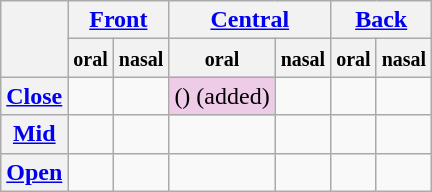<table class="wikitable">
<tr>
<th rowspan=2></th>
<th colspan=2><a href='#'>Front</a></th>
<th colspan=2><a href='#'>Central</a></th>
<th colspan=2><a href='#'>Back</a></th>
</tr>
<tr>
<th><small>oral</small></th>
<th><small>nasal</small></th>
<th><small>oral</small></th>
<th><small>nasal</small></th>
<th><small>oral</small></th>
<th><small>nasal</small></th>
</tr>
<tr>
<th><a href='#'>Close</a></th>
<td align=center></td>
<td></td>
<td style="text-align:center; background:#eecce8;">() (added)</td>
<td></td>
<td align=center></td>
<td></td>
</tr>
<tr>
<th><a href='#'>Mid</a></th>
<td align=center></td>
<td align=center></td>
<td></td>
<td></td>
<td align=center></td>
<td align=center></td>
</tr>
<tr>
<th><a href='#'>Open</a></th>
<td></td>
<td></td>
<td align=center></td>
<td></td>
<td></td>
<td></td>
</tr>
</table>
